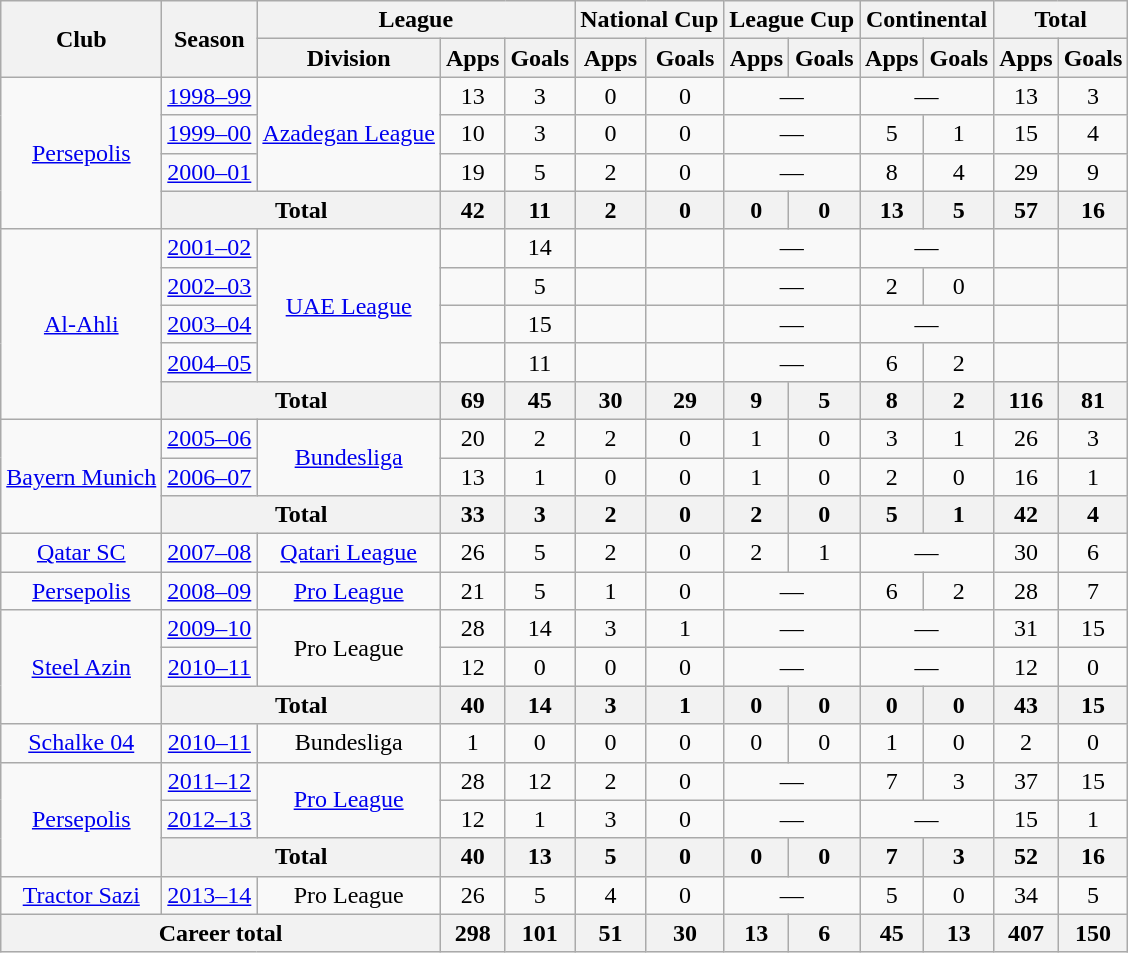<table class="wikitable" style="text-align:center">
<tr>
<th rowspan="2">Club</th>
<th rowspan="2">Season</th>
<th colspan="3">League</th>
<th colspan="2">National Cup</th>
<th colspan="2">League Cup</th>
<th colspan="2">Continental</th>
<th colspan="2">Total</th>
</tr>
<tr>
<th>Division</th>
<th>Apps</th>
<th>Goals</th>
<th>Apps</th>
<th>Goals</th>
<th>Apps</th>
<th>Goals</th>
<th>Apps</th>
<th>Goals</th>
<th>Apps</th>
<th>Goals</th>
</tr>
<tr>
<td rowspan="4"><a href='#'>Persepolis</a></td>
<td><a href='#'>1998–99</a></td>
<td rowspan="3"><a href='#'>Azadegan League</a></td>
<td>13</td>
<td>3</td>
<td>0</td>
<td>0</td>
<td colspan="2">—</td>
<td colspan="2">—</td>
<td>13</td>
<td>3</td>
</tr>
<tr>
<td><a href='#'>1999–00</a></td>
<td>10</td>
<td>3</td>
<td>0</td>
<td>0</td>
<td colspan="2">—</td>
<td>5</td>
<td>1</td>
<td>15</td>
<td>4</td>
</tr>
<tr>
<td><a href='#'>2000–01</a></td>
<td>19</td>
<td>5</td>
<td>2</td>
<td>0</td>
<td colspan="2">—</td>
<td>8</td>
<td>4</td>
<td>29</td>
<td>9</td>
</tr>
<tr>
<th colspan="2">Total</th>
<th>42</th>
<th>11</th>
<th>2</th>
<th>0</th>
<th>0</th>
<th>0</th>
<th>13</th>
<th>5</th>
<th>57</th>
<th>16</th>
</tr>
<tr>
<td rowspan="5"><a href='#'>Al-Ahli</a></td>
<td><a href='#'>2001–02</a></td>
<td rowspan="4"><a href='#'>UAE League</a></td>
<td></td>
<td>14</td>
<td></td>
<td></td>
<td colspan="2">—</td>
<td colspan="2">—</td>
<td></td>
<td></td>
</tr>
<tr>
<td><a href='#'>2002–03</a></td>
<td></td>
<td>5</td>
<td></td>
<td></td>
<td colspan="2">—</td>
<td>2</td>
<td>0</td>
<td></td>
<td></td>
</tr>
<tr>
<td><a href='#'>2003–04</a></td>
<td></td>
<td>15</td>
<td></td>
<td></td>
<td colspan="2">—</td>
<td colspan="2">—</td>
<td></td>
<td></td>
</tr>
<tr>
<td><a href='#'>2004–05</a></td>
<td></td>
<td>11</td>
<td></td>
<td></td>
<td colspan="2">—</td>
<td>6</td>
<td>2</td>
<td></td>
<td></td>
</tr>
<tr>
<th colspan="2">Total</th>
<th>69</th>
<th>45</th>
<th>30</th>
<th>29</th>
<th>9</th>
<th>5</th>
<th>8</th>
<th>2</th>
<th>116</th>
<th>81</th>
</tr>
<tr>
<td rowspan="3"><a href='#'>Bayern Munich</a></td>
<td><a href='#'>2005–06</a></td>
<td rowspan="2"><a href='#'>Bundesliga</a></td>
<td>20</td>
<td>2</td>
<td>2</td>
<td>0</td>
<td>1</td>
<td>0</td>
<td>3</td>
<td>1</td>
<td>26</td>
<td>3</td>
</tr>
<tr>
<td><a href='#'>2006–07</a></td>
<td>13</td>
<td>1</td>
<td>0</td>
<td>0</td>
<td>1</td>
<td>0</td>
<td>2</td>
<td>0</td>
<td>16</td>
<td>1</td>
</tr>
<tr>
<th colspan="2">Total</th>
<th>33</th>
<th>3</th>
<th>2</th>
<th>0</th>
<th>2</th>
<th>0</th>
<th>5</th>
<th>1</th>
<th>42</th>
<th>4</th>
</tr>
<tr>
<td><a href='#'>Qatar SC</a></td>
<td><a href='#'>2007–08</a></td>
<td><a href='#'>Qatari League</a></td>
<td>26</td>
<td>5</td>
<td>2</td>
<td>0</td>
<td>2</td>
<td>1</td>
<td colspan="2">—</td>
<td>30</td>
<td>6</td>
</tr>
<tr>
<td><a href='#'>Persepolis</a></td>
<td><a href='#'>2008–09</a></td>
<td><a href='#'>Pro League</a></td>
<td>21</td>
<td>5</td>
<td>1</td>
<td>0</td>
<td colspan="2">—</td>
<td>6</td>
<td>2</td>
<td>28</td>
<td>7</td>
</tr>
<tr>
<td rowspan="3"><a href='#'>Steel Azin</a></td>
<td><a href='#'>2009–10</a></td>
<td rowspan="2">Pro League</td>
<td>28</td>
<td>14</td>
<td>3</td>
<td>1</td>
<td colspan="2">—</td>
<td colspan="2">—</td>
<td>31</td>
<td>15</td>
</tr>
<tr>
<td><a href='#'>2010–11</a></td>
<td>12</td>
<td>0</td>
<td>0</td>
<td>0</td>
<td colspan="2">—</td>
<td colspan="2">—</td>
<td>12</td>
<td>0</td>
</tr>
<tr>
<th colspan="2">Total</th>
<th>40</th>
<th>14</th>
<th>3</th>
<th>1</th>
<th>0</th>
<th>0</th>
<th>0</th>
<th>0</th>
<th>43</th>
<th>15</th>
</tr>
<tr>
<td><a href='#'>Schalke 04</a></td>
<td><a href='#'>2010–11</a></td>
<td>Bundesliga</td>
<td>1</td>
<td>0</td>
<td>0</td>
<td>0</td>
<td>0</td>
<td>0</td>
<td>1</td>
<td>0</td>
<td>2</td>
<td>0</td>
</tr>
<tr>
<td rowspan="3"><a href='#'>Persepolis</a></td>
<td><a href='#'>2011–12</a></td>
<td rowspan="2"><a href='#'>Pro League</a></td>
<td>28</td>
<td>12</td>
<td>2</td>
<td>0</td>
<td colspan="2">—</td>
<td>7</td>
<td>3</td>
<td>37</td>
<td>15</td>
</tr>
<tr>
<td><a href='#'>2012–13</a></td>
<td>12</td>
<td>1</td>
<td>3</td>
<td>0</td>
<td colspan="2">—</td>
<td colspan="2">—</td>
<td>15</td>
<td>1</td>
</tr>
<tr>
<th colspan="2">Total</th>
<th>40</th>
<th>13</th>
<th>5</th>
<th>0</th>
<th>0</th>
<th>0</th>
<th>7</th>
<th>3</th>
<th>52</th>
<th>16</th>
</tr>
<tr>
<td><a href='#'>Tractor Sazi</a></td>
<td><a href='#'>2013–14</a></td>
<td>Pro League</td>
<td>26</td>
<td>5</td>
<td>4</td>
<td>0</td>
<td colspan="2">—</td>
<td>5</td>
<td>0</td>
<td>34</td>
<td>5</td>
</tr>
<tr>
<th colspan="3">Career total</th>
<th>298</th>
<th>101</th>
<th>51</th>
<th>30</th>
<th>13</th>
<th>6</th>
<th>45</th>
<th>13</th>
<th>407</th>
<th>150</th>
</tr>
</table>
